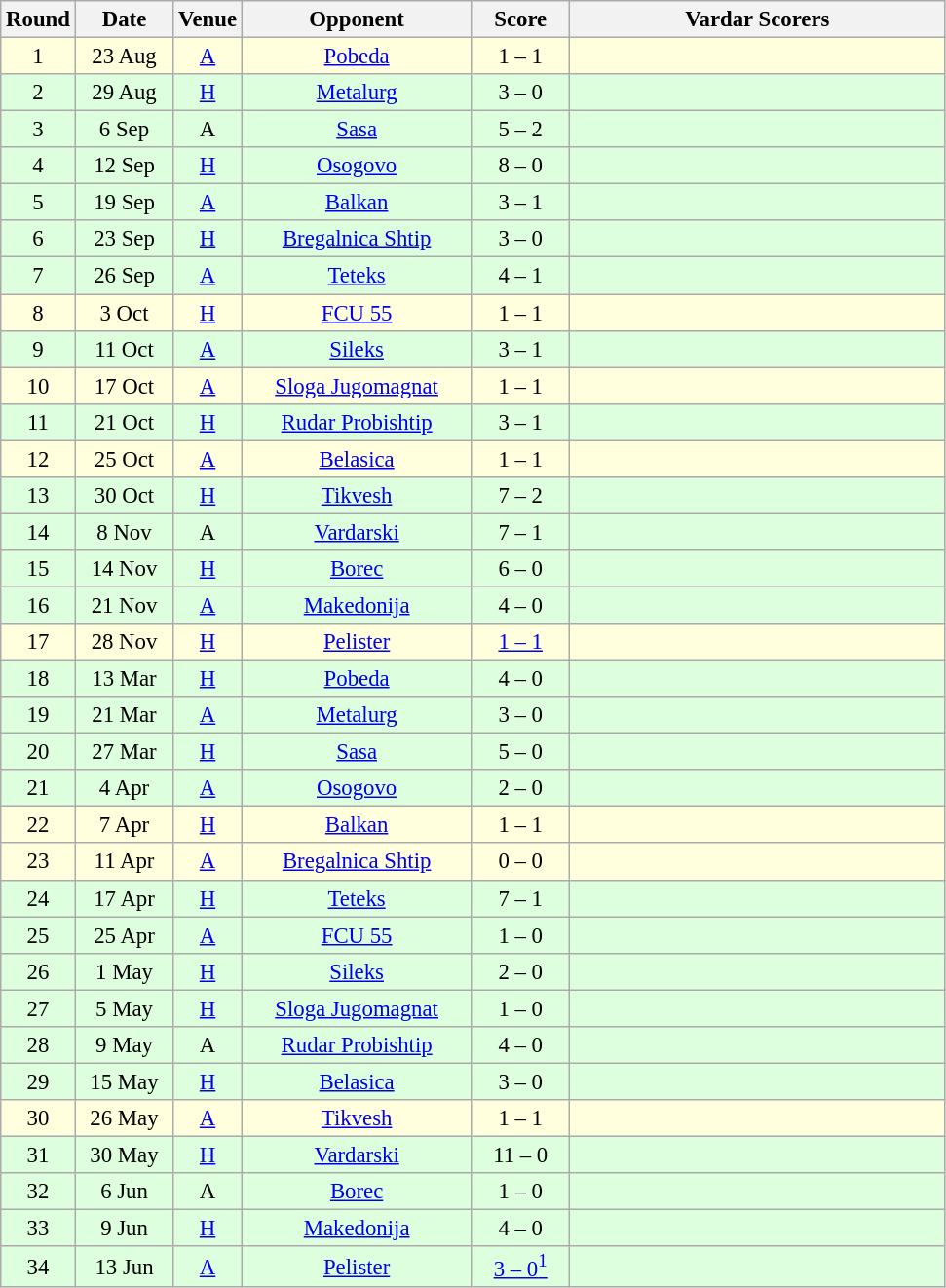<table class="wikitable sortable" style="text-align: center; font-size:95%;">
<tr>
<th width="30">Round</th>
<th width="60">Date</th>
<th width="20">Venue</th>
<th width="150">Opponent</th>
<th width="60">Score</th>
<th width="250">Vardar Scorers</th>
</tr>
<tr bgcolor="#ffffdd">
<td>1</td>
<td>23 Aug</td>
<td><a href='#'>A</a></td>
<td><a href='#'>Pobeda</a></td>
<td>1 – 1</td>
<td></td>
</tr>
<tr bgcolor="#ddffdd">
<td>2</td>
<td>29 Aug</td>
<td><a href='#'>H</a></td>
<td><a href='#'>Metalurg</a></td>
<td>3 – 0</td>
<td></td>
</tr>
<tr bgcolor="#ddffdd">
<td>3</td>
<td>6 Sep</td>
<td>A</td>
<td><a href='#'>Sasa</a></td>
<td>5 – 2</td>
<td></td>
</tr>
<tr bgcolor="#ddffdd">
<td>4</td>
<td>12 Sep</td>
<td><a href='#'>H</a></td>
<td><a href='#'>Osogovo</a></td>
<td>8 – 0</td>
<td></td>
</tr>
<tr bgcolor="#ddffdd">
<td>5</td>
<td>19 Sep</td>
<td><a href='#'>A</a></td>
<td><a href='#'>Balkan</a></td>
<td>3 – 1</td>
<td></td>
</tr>
<tr bgcolor="#ddffdd">
<td>6</td>
<td>23 Sep</td>
<td><a href='#'>H</a></td>
<td><a href='#'>Bregalnica Shtip</a></td>
<td>3 – 0</td>
<td></td>
</tr>
<tr bgcolor="#ddffdd">
<td>7</td>
<td>26 Sep</td>
<td><a href='#'>A</a></td>
<td><a href='#'>Teteks</a></td>
<td>4 – 1</td>
<td></td>
</tr>
<tr bgcolor="#ffffdd">
<td>8</td>
<td>3 Oct</td>
<td><a href='#'>H</a></td>
<td><a href='#'>FCU 55</a></td>
<td>1 – 1</td>
<td></td>
</tr>
<tr bgcolor="#ddffdd">
<td>9</td>
<td>11 Oct</td>
<td><a href='#'>A</a></td>
<td><a href='#'>Sileks</a></td>
<td>3 – 1</td>
<td></td>
</tr>
<tr bgcolor="#ffffdd">
<td>10</td>
<td>17 Oct</td>
<td><a href='#'>A</a></td>
<td><a href='#'>Sloga Jugomagnat</a></td>
<td>1 – 1</td>
<td></td>
</tr>
<tr bgcolor="#ddffdd">
<td>11</td>
<td>21 Oct</td>
<td><a href='#'>H</a></td>
<td><a href='#'>Rudar Probishtip</a></td>
<td>3 – 1</td>
<td></td>
</tr>
<tr bgcolor="#ffffdd">
<td>12</td>
<td>25 Oct</td>
<td><a href='#'>A</a></td>
<td><a href='#'>Belasica</a></td>
<td>1 – 1</td>
<td></td>
</tr>
<tr bgcolor="#ddffdd">
<td>13</td>
<td>30 Oct</td>
<td><a href='#'>H</a></td>
<td><a href='#'>Tikvesh</a></td>
<td>7 – 2</td>
<td></td>
</tr>
<tr bgcolor="#ddffdd">
<td>14</td>
<td>8 Nov</td>
<td>A</td>
<td><a href='#'>Vardarski</a></td>
<td>7 – 1</td>
<td></td>
</tr>
<tr bgcolor="#ddffdd">
<td>15</td>
<td>14 Nov</td>
<td><a href='#'>H</a></td>
<td><a href='#'>Borec</a></td>
<td>6 – 0</td>
<td></td>
</tr>
<tr bgcolor="#ddffdd">
<td>16</td>
<td>21 Nov</td>
<td><a href='#'>A</a></td>
<td><a href='#'>Makedonija</a></td>
<td>4 – 0</td>
<td></td>
</tr>
<tr bgcolor="#ffffdd">
<td>17</td>
<td>28 Nov</td>
<td><a href='#'>H</a></td>
<td><a href='#'>Pelister</a></td>
<td><a href='#'>1 – 1</a></td>
<td></td>
</tr>
<tr bgcolor="#ddffdd">
<td>18</td>
<td>13 Mar</td>
<td><a href='#'>H</a></td>
<td><a href='#'>Pobeda</a></td>
<td>4 – 0</td>
<td></td>
</tr>
<tr bgcolor="#ddffdd">
<td>19</td>
<td>21 Mar</td>
<td><a href='#'>A</a></td>
<td><a href='#'>Metalurg</a></td>
<td>3 – 0</td>
<td></td>
</tr>
<tr bgcolor="#ddffdd">
<td>20</td>
<td>27 Mar</td>
<td><a href='#'>H</a></td>
<td><a href='#'>Sasa</a></td>
<td>5 – 0</td>
<td></td>
</tr>
<tr bgcolor="#ddffdd">
<td>21</td>
<td>4 Apr</td>
<td><a href='#'>A</a></td>
<td><a href='#'>Osogovo</a></td>
<td>2 – 0</td>
<td></td>
</tr>
<tr bgcolor="#ffffdd">
<td>22</td>
<td>7 Apr</td>
<td><a href='#'>H</a></td>
<td><a href='#'>Balkan</a></td>
<td>1 – 1</td>
<td></td>
</tr>
<tr bgcolor="#ffffdd">
<td>23</td>
<td>11 Apr</td>
<td><a href='#'>A</a></td>
<td><a href='#'>Bregalnica Shtip</a></td>
<td>0 – 0</td>
<td></td>
</tr>
<tr bgcolor="#ddffdd">
<td>24</td>
<td>17 Apr</td>
<td><a href='#'>H</a></td>
<td><a href='#'>Teteks</a></td>
<td>7 – 1</td>
<td></td>
</tr>
<tr bgcolor="#ddffdd">
<td>25</td>
<td>25 Apr</td>
<td><a href='#'>A</a></td>
<td><a href='#'>FCU 55</a></td>
<td>1 – 0</td>
<td></td>
</tr>
<tr bgcolor="#ddffdd">
<td>26</td>
<td>1 May</td>
<td><a href='#'>H</a></td>
<td><a href='#'>Sileks</a></td>
<td>2 – 0</td>
<td></td>
</tr>
<tr bgcolor="#ddffdd">
<td>27</td>
<td>5 May</td>
<td><a href='#'>H</a></td>
<td><a href='#'>Sloga Jugomagnat</a></td>
<td>1 – 0</td>
<td></td>
</tr>
<tr bgcolor="#ddffdd">
<td>28</td>
<td>9 May</td>
<td>A</td>
<td><a href='#'>Rudar Probishtip</a></td>
<td>4 – 0</td>
<td></td>
</tr>
<tr bgcolor="#ddffdd">
<td>29</td>
<td>15 May</td>
<td><a href='#'>H</a></td>
<td><a href='#'>Belasica</a></td>
<td>3 – 0</td>
<td></td>
</tr>
<tr bgcolor="#ffffdd">
<td>30</td>
<td>26 May</td>
<td><a href='#'>A</a></td>
<td><a href='#'>Tikvesh</a></td>
<td>1 – 1</td>
<td></td>
</tr>
<tr bgcolor="#ddffdd">
<td>31</td>
<td>30 May</td>
<td><a href='#'>H</a></td>
<td><a href='#'>Vardarski</a></td>
<td>11 – 0</td>
<td></td>
</tr>
<tr bgcolor="#ddffdd">
<td>32</td>
<td>6 Jun</td>
<td>A</td>
<td><a href='#'>Borec</a></td>
<td>1 – 0</td>
<td></td>
</tr>
<tr bgcolor="#ddffdd">
<td>33</td>
<td>9 Jun</td>
<td><a href='#'>H</a></td>
<td><a href='#'>Makedonija</a></td>
<td>4 – 0</td>
<td></td>
</tr>
<tr bgcolor="#ddffdd">
<td>34</td>
<td>13 Jun</td>
<td><a href='#'>A</a></td>
<td><a href='#'>Pelister</a></td>
<td><a href='#'>3 – 0</a><a href='#'><sup>1</sup></a></td>
<td></td>
</tr>
</table>
